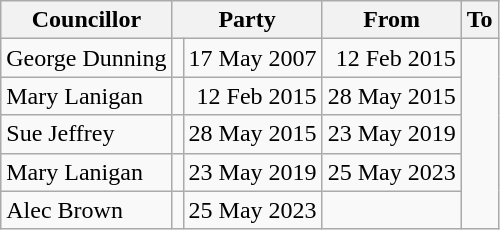<table class=wikitable>
<tr>
<th>Councillor</th>
<th colspan=2>Party</th>
<th>From</th>
<th>To</th>
</tr>
<tr>
<td>George Dunning</td>
<td></td>
<td align=right>17 May 2007</td>
<td align=right>12 Feb 2015</td>
</tr>
<tr>
<td>Mary Lanigan</td>
<td></td>
<td align=right>12 Feb 2015</td>
<td align=right>28 May 2015</td>
</tr>
<tr>
<td>Sue Jeffrey</td>
<td></td>
<td align=right>28 May 2015</td>
<td align=right>23 May 2019</td>
</tr>
<tr>
<td>Mary Lanigan</td>
<td></td>
<td align=right>23 May 2019</td>
<td align=right>25 May 2023</td>
</tr>
<tr>
<td>Alec Brown</td>
<td></td>
<td align=right>25 May 2023</td>
<td></td>
</tr>
</table>
